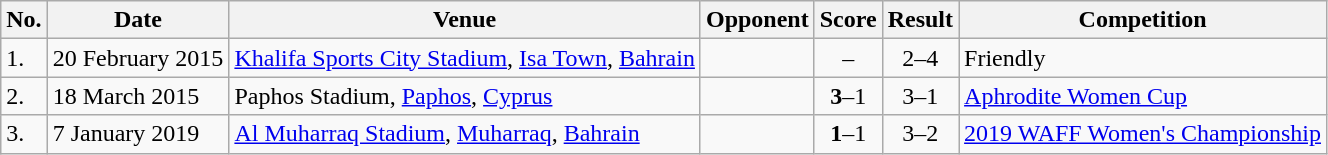<table class="wikitable">
<tr>
<th>No.</th>
<th>Date</th>
<th>Venue</th>
<th>Opponent</th>
<th>Score</th>
<th>Result</th>
<th>Competition</th>
</tr>
<tr>
<td>1.</td>
<td>20 February 2015</td>
<td><a href='#'>Khalifa Sports City Stadium</a>, <a href='#'>Isa Town</a>, <a href='#'>Bahrain</a></td>
<td></td>
<td align=center>–</td>
<td align=center>2–4</td>
<td>Friendly</td>
</tr>
<tr>
<td>2.</td>
<td>18 March 2015</td>
<td>Paphos Stadium, <a href='#'>Paphos</a>, <a href='#'>Cyprus</a></td>
<td></td>
<td align=center><strong>3</strong>–1</td>
<td align=center>3–1</td>
<td><a href='#'>Aphrodite Women Cup</a></td>
</tr>
<tr>
<td>3.</td>
<td>7 January 2019</td>
<td><a href='#'>Al Muharraq Stadium</a>, <a href='#'>Muharraq</a>, <a href='#'>Bahrain</a></td>
<td></td>
<td align=center><strong>1</strong>–1</td>
<td align=center>3–2</td>
<td><a href='#'>2019 WAFF Women's Championship</a></td>
</tr>
</table>
